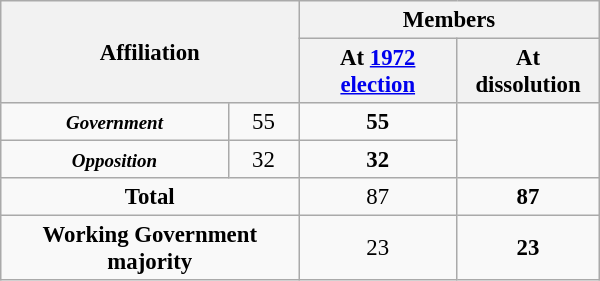<table class="wikitable" border="1" style="font-size:95%; width:300pt; text-align:center">
<tr>
<th colspan="2" rowspan="2" style="text-align:center;vertical-align:middle; ">Affiliation</th>
<th colspan="2" style="vertical-align:top;">Members</th>
</tr>
<tr>
<th>At <a href='#'>1972 election</a></th>
<th>At dissolution</th>
</tr>
<tr>
<td> <small><strong><em>Government</em></strong></small></td>
<td>55</td>
<td><strong>55</strong></td>
</tr>
<tr>
<td> <small><strong><em>Opposition</em></strong></small></td>
<td>32</td>
<td><strong>32</strong></td>
</tr>
<tr>
<td colspan="2" rowspan="1"><strong>Total</strong><br></td>
<td>87</td>
<td><strong>87</strong></td>
</tr>
<tr>
<td colspan="2" rowspan="1"><strong>Working Government majority</strong></td>
<td>23</td>
<td><strong>23</strong></td>
</tr>
</table>
